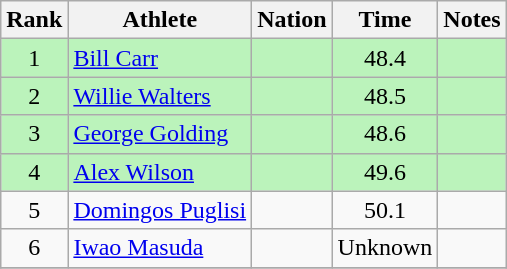<table class="wikitable sortable" style="text-align:center">
<tr>
<th>Rank</th>
<th>Athlete</th>
<th>Nation</th>
<th>Time</th>
<th>Notes</th>
</tr>
<tr bgcolor=bbf3bb>
<td>1</td>
<td align=left><a href='#'>Bill Carr</a></td>
<td align=left></td>
<td>48.4</td>
<td></td>
</tr>
<tr bgcolor=bbf3bb>
<td>2</td>
<td align=left><a href='#'>Willie Walters</a></td>
<td align=left></td>
<td>48.5</td>
<td></td>
</tr>
<tr bgcolor=bbf3bb>
<td>3</td>
<td align=left><a href='#'>George Golding</a></td>
<td align=left></td>
<td>48.6</td>
<td></td>
</tr>
<tr bgcolor=bbf3bb>
<td>4</td>
<td align=left><a href='#'>Alex Wilson</a></td>
<td align=left></td>
<td>49.6</td>
<td></td>
</tr>
<tr>
<td>5</td>
<td align=left><a href='#'>Domingos Puglisi</a></td>
<td align=left></td>
<td>50.1</td>
<td></td>
</tr>
<tr>
<td>6</td>
<td align=left><a href='#'>Iwao Masuda</a></td>
<td align=left></td>
<td>Unknown</td>
<td></td>
</tr>
<tr>
</tr>
</table>
